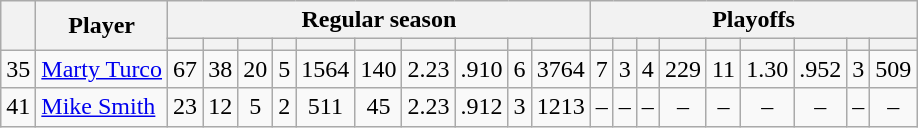<table class="wikitable plainrowheaders" style="text-align:center;">
<tr>
<th scope="col" rowspan="2"></th>
<th scope="col" rowspan="2">Player</th>
<th scope=colgroup colspan=10>Regular season</th>
<th scope=colgroup colspan=9>Playoffs</th>
</tr>
<tr>
<th scope="col"></th>
<th scope="col"></th>
<th scope="col"></th>
<th scope="col"></th>
<th scope="col"></th>
<th scope="col"></th>
<th scope="col"></th>
<th scope="col"></th>
<th scope="col"></th>
<th scope="col"></th>
<th scope="col"></th>
<th scope="col"></th>
<th scope="col"></th>
<th scope="col"></th>
<th scope="col"></th>
<th scope="col"></th>
<th scope="col"></th>
<th scope="col"></th>
<th scope="col"></th>
</tr>
<tr>
<td scope="row">35</td>
<td align="left"><a href='#'>Marty Turco</a></td>
<td>67</td>
<td>38</td>
<td>20</td>
<td>5</td>
<td>1564</td>
<td>140</td>
<td>2.23</td>
<td>.910</td>
<td>6</td>
<td>3764</td>
<td>7</td>
<td>3</td>
<td>4</td>
<td>229</td>
<td>11</td>
<td>1.30</td>
<td>.952</td>
<td>3</td>
<td>509</td>
</tr>
<tr>
<td scope="row">41</td>
<td align="left"><a href='#'>Mike Smith</a></td>
<td>23</td>
<td>12</td>
<td>5</td>
<td>2</td>
<td>511</td>
<td>45</td>
<td>2.23</td>
<td>.912</td>
<td>3</td>
<td>1213</td>
<td>–</td>
<td>–</td>
<td>–</td>
<td>–</td>
<td>–</td>
<td>–</td>
<td>–</td>
<td>–</td>
<td>–</td>
</tr>
</table>
